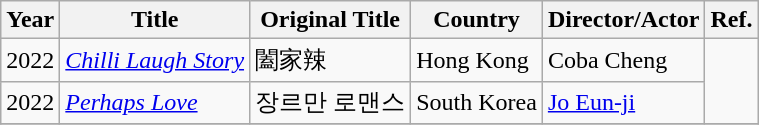<table class="wikitable">
<tr>
<th>Year</th>
<th>Title</th>
<th>Original Title</th>
<th>Country</th>
<th>Director/Actor</th>
<th>Ref.</th>
</tr>
<tr>
<td>2022</td>
<td><em><a href='#'>Chilli Laugh Story</a></em></td>
<td>闔家辣</td>
<td>Hong Kong</td>
<td>Coba Cheng</td>
<td style="text-align:center"; rowspan=2></td>
</tr>
<tr>
<td>2022</td>
<td><em><a href='#'>Perhaps Love</a></em></td>
<td>장르만 로맨스</td>
<td>South Korea</td>
<td><a href='#'>Jo Eun-ji</a></td>
</tr>
<tr>
</tr>
</table>
